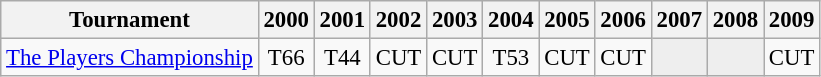<table class="wikitable" style="font-size:95%;text-align:center;">
<tr>
<th>Tournament</th>
<th>2000</th>
<th>2001</th>
<th>2002</th>
<th>2003</th>
<th>2004</th>
<th>2005</th>
<th>2006</th>
<th>2007</th>
<th>2008</th>
<th>2009</th>
</tr>
<tr>
<td align=left><a href='#'>The Players Championship</a></td>
<td>T66</td>
<td>T44</td>
<td>CUT</td>
<td>CUT</td>
<td>T53</td>
<td>CUT</td>
<td>CUT</td>
<td style="background:#eeeeee;"></td>
<td style="background:#eeeeee;"></td>
<td>CUT</td>
</tr>
</table>
